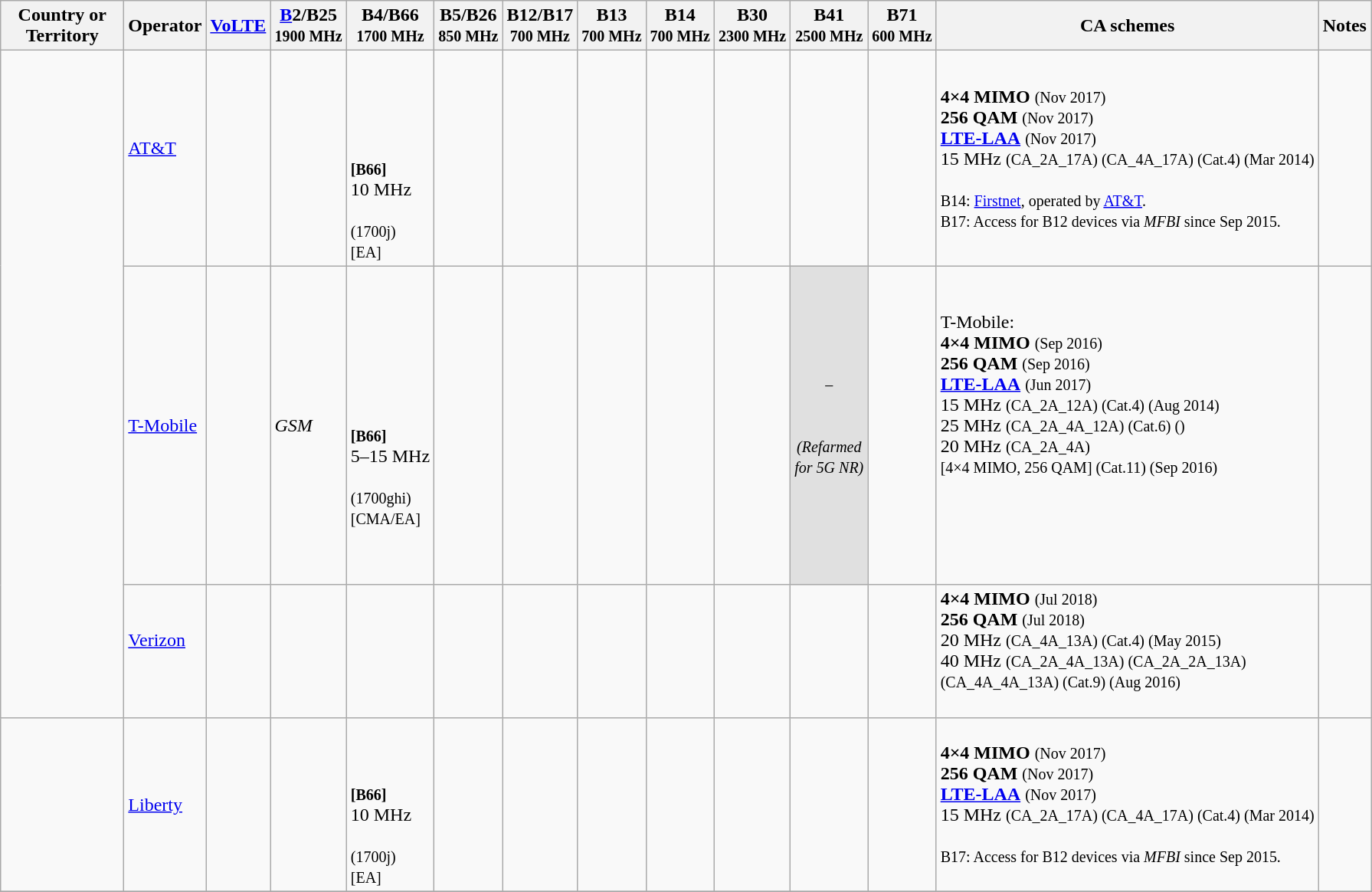<table class="wikitable sortable sticky-header">
<tr>
<th style="width: 100px;">Country or<br>Territory</th>
<th style="width: 30px;">Operator</th>
<th><a href='#'>VoLTE</a></th>
<th><a href='#'>B</a>2/B25<br><small>1900 MHz</small></th>
<th>B4/B66<br><small>1700 MHz</small></th>
<th>B5/B26<br><small>850 MHz</small></th>
<th>B12/B17<br><small>700 MHz</small></th>
<th>B13<br><small>700 MHz</small></th>
<th>B14<br><small>700 MHz</small></th>
<th>B30<br><small>2300 MHz</small></th>
<th>B41<br><small>2500 MHz</small></th>
<th>B71<br><small>600 MHz</small></th>
<th>CA schemes</th>
<th>Notes</th>
</tr>
<tr>
<td rowspan="3"></td>
<td><a href='#'>AT&T</a><br><br></td>
<td></td>
<td><br><br></td>
<td><br><br><br><br><br><small><strong>[B66]</strong></small><br>10 MHz<br><small> <br>(1700j)<br>[EA]</small></td>
<td><br><br><br></td>
<td></td>
<td></td>
<td></td>
<td></td>
<td></td>
<td></td>
<td><strong>4×4 MIMO</strong> <small>(Nov 2017)</small><br><strong>256 QAM</strong> <small>(Nov 2017)</small><br><strong><a href='#'>LTE-LAA</a></strong> <small>(Nov 2017)</small><br>15 MHz <small>(CA_2A_17A) (CA_4A_17A) (Cat.4) (Mar 2014)</small><br><br><small>B14: <a href='#'>Firstnet</a>, operated by <a href='#'>AT&T</a>.</small><br><small>B17: Access for B12 devices via <em>MFBI</em> since Sep 2015.</small></td>
<td><br><br><br><br><br><br><br></td>
</tr>
<tr>
<td><a href='#'>T-Mobile</a></td>
<td></td>
<td><br><br><em>GSM</em><br><br><br></td>
<td><br><br><br><br><br><small><strong>[B66]</strong></small><br>5–15 MHz<br><small><br>(1700ghi)<br>[CMA/EA]</small></td>
<td><br><br><br></td>
<td></td>
<td></td>
<td></td>
<td></td>
<td style="background: #e0e0e0; text-align: center;"><em><small> –<br></small><br><br><small>(Refarmed<br>for 5G NR)</small></em></td>
<td><br><br></td>
<td><br><br>T-Mobile:<br><strong>4×4 MIMO</strong> <small>(Sep 2016)</small><br><strong>256 QAM</strong> <small>(Sep 2016)</small><br><strong><a href='#'>LTE-LAA</a></strong> <small>(Jun 2017)</small><br>15 MHz <small>(CA_2A_12A) (Cat.4) (Aug 2014)</small><br>25 MHz <small>(CA_2A_4A_12A) (Cat.6) ()</small><br>20 MHz <small>(CA_2A_4A)<br>[4×4 MIMO, 256 QAM] (Cat.11) (Sep 2016)</small><br><em></em><br><em></em><br><em></em><br><br><em></em><br><em></em></td>
<td><br><br><br><br><br><br><br><br><br><br><br><br></td>
</tr>
<tr>
<td><a href='#'>Verizon</a><br><br></td>
<td></td>
<td><br><br></td>
<td><br><br><br><br></td>
<td><br><br></td>
<td></td>
<td></td>
<td></td>
<td></td>
<td></td>
<td></td>
<td><strong>4×4 MIMO</strong> <small>(Jul 2018)</small><br><strong>256 QAM</strong> <small>(Jul 2018)</small><br>20 MHz <small>(CA_4A_13A) (Cat.4) (May 2015)</small><br>40 MHz <small>(CA_2A_4A_13A) (CA_2A_2A_13A)<br>(CA_4A_4A_13A) (Cat.9) (Aug 2016)</small><br><br></td>
<td><br><br><br><br></td>
</tr>
<tr>
<td rowspan="1"><br></td>
<td><a href='#'>Liberty</a></td>
<td></td>
<td></td>
<td><br><br><br><small><strong>[B66]</strong></small><br>10 MHz<br><small> <br>(1700j)<br>[EA]</small></td>
<td><br><br></td>
<td></td>
<td></td>
<td></td>
<td></td>
<td></td>
<td></td>
<td><strong>4×4 MIMO</strong> <small>(Nov 2017)</small><br><strong>256 QAM</strong> <small>(Nov 2017)</small><br><strong><a href='#'>LTE-LAA</a></strong> <small>(Nov 2017)</small><br>15 MHz <small>(CA_2A_17A) (CA_4A_17A) (Cat.4) (Mar 2014)</small><br><br><small>B17: Access for B12 devices via <em>MFBI</em> since Sep 2015.</small></td>
<td><br><br></td>
</tr>
<tr>
</tr>
</table>
